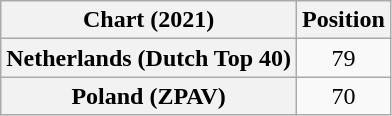<table class="wikitable sortable plainrowheaders" style="text-align:center">
<tr>
<th scope="col">Chart (2021)</th>
<th scope="col">Position</th>
</tr>
<tr>
<th scope="row">Netherlands (Dutch Top 40)</th>
<td>79</td>
</tr>
<tr>
<th scope="row">Poland (ZPAV)</th>
<td>70</td>
</tr>
</table>
